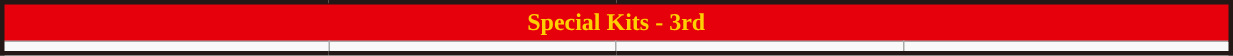<table class="wikitable collapsible collapsed" style="width:65%; border:solid 3px #231815">
<tr style="text-align:center; background-color:#E6000C; color:#FDD000; font-weight:bold;">
<td colspan=5>Special Kits - 3rd</td>
</tr>
<tr>
<td></td>
<td></td>
<td></td>
<td></td>
</tr>
<tr>
</tr>
</table>
